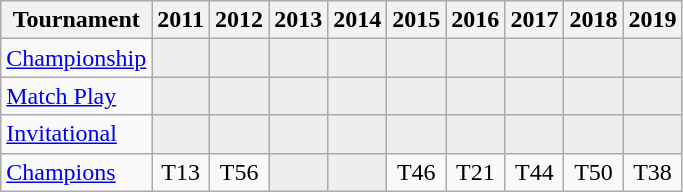<table class="wikitable" style="text-align:center;">
<tr>
<th>Tournament</th>
<th>2011</th>
<th>2012</th>
<th>2013</th>
<th>2014</th>
<th>2015</th>
<th>2016</th>
<th>2017</th>
<th>2018</th>
<th>2019</th>
</tr>
<tr>
<td align="left"><a href='#'>Championship</a></td>
<td style="background:#eeeeee;"></td>
<td style="background:#eeeeee;"></td>
<td style="background:#eeeeee;"></td>
<td style="background:#eeeeee;"></td>
<td style="background:#eeeeee;"></td>
<td style="background:#eeeeee;"></td>
<td style="background:#eeeeee;"></td>
<td style="background:#eeeeee;"></td>
<td style="background:#eeeeee;"></td>
</tr>
<tr>
<td align="left"><a href='#'>Match Play</a></td>
<td style="background:#eeeeee;"></td>
<td style="background:#eeeeee;"></td>
<td style="background:#eeeeee;"></td>
<td style="background:#eeeeee;"></td>
<td style="background:#eeeeee;"></td>
<td style="background:#eeeeee;"></td>
<td style="background:#eeeeee;"></td>
<td style="background:#eeeeee;"></td>
<td style="background:#eeeeee;"></td>
</tr>
<tr>
<td align="left"><a href='#'>Invitational</a></td>
<td style="background:#eeeeee;"></td>
<td style="background:#eeeeee;"></td>
<td style="background:#eeeeee;"></td>
<td style="background:#eeeeee;"></td>
<td style="background:#eeeeee;"></td>
<td style="background:#eeeeee;"></td>
<td style="background:#eeeeee;"></td>
<td style="background:#eeeeee;"></td>
<td style="background:#eeeeee;"></td>
</tr>
<tr>
<td align="left"><a href='#'>Champions</a></td>
<td>T13</td>
<td>T56</td>
<td style="background:#eeeeee;"></td>
<td style="background:#eeeeee;"></td>
<td>T46</td>
<td>T21</td>
<td>T44</td>
<td>T50</td>
<td>T38</td>
</tr>
</table>
